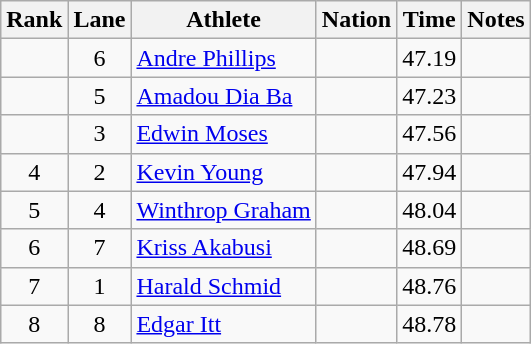<table class="wikitable sortable" style="text-align:center">
<tr>
<th>Rank</th>
<th>Lane</th>
<th>Athlete</th>
<th>Nation</th>
<th>Time</th>
<th>Notes</th>
</tr>
<tr>
<td></td>
<td>6</td>
<td align=left><a href='#'>Andre Phillips</a></td>
<td align=left></td>
<td>47.19</td>
<td></td>
</tr>
<tr>
<td></td>
<td>5</td>
<td align=left><a href='#'>Amadou Dia Ba</a></td>
<td align=left></td>
<td>47.23</td>
<td><strong></strong></td>
</tr>
<tr>
<td></td>
<td>3</td>
<td align=left><a href='#'>Edwin Moses</a></td>
<td align=left></td>
<td>47.56</td>
<td></td>
</tr>
<tr>
<td>4</td>
<td>2</td>
<td align=left><a href='#'>Kevin Young</a></td>
<td align=left></td>
<td>47.94</td>
<td></td>
</tr>
<tr>
<td>5</td>
<td>4</td>
<td align=left><a href='#'>Winthrop Graham</a></td>
<td align=left></td>
<td>48.04</td>
<td></td>
</tr>
<tr>
<td>6</td>
<td>7</td>
<td align=left><a href='#'>Kriss Akabusi</a></td>
<td align=left></td>
<td>48.69</td>
<td></td>
</tr>
<tr>
<td>7</td>
<td>1</td>
<td align=left><a href='#'>Harald Schmid</a></td>
<td align=left></td>
<td>48.76</td>
<td></td>
</tr>
<tr>
<td>8</td>
<td>8</td>
<td align=left><a href='#'>Edgar Itt</a></td>
<td align=left></td>
<td>48.78</td>
<td></td>
</tr>
</table>
